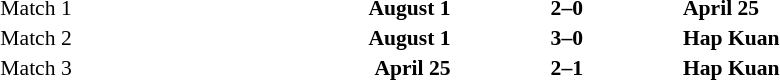<table width=100% cellspacing=1>
<tr>
<th width=10%></th>
<th width=20%></th>
<th width=12%></th>
<th width=20%></th>
<th></th>
</tr>
<tr style=font-size:90%>
<td align=right>Match 1</td>
<td align=right><strong>August 1</strong></td>
<td align=center><strong>2–0</strong></td>
<td><strong>April 25</strong></td>
</tr>
<tr style=font-size:90%>
<td align=right>Match 2</td>
<td align=right><strong>August 1</strong></td>
<td align=center><strong>3–0</strong></td>
<td><strong>Hap Kuan</strong></td>
</tr>
<tr style=font-size:90%>
<td align=right>Match 3</td>
<td align=right><strong>April 25</strong></td>
<td align=center><strong>2–1</strong></td>
<td><strong>Hap Kuan</strong></td>
</tr>
</table>
